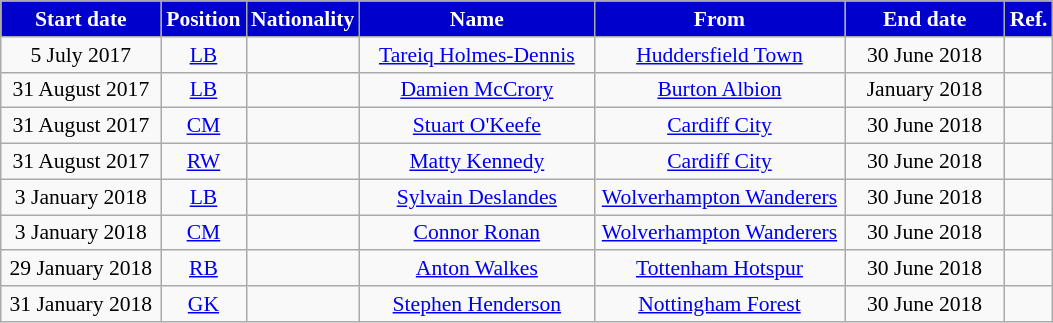<table class="wikitable"  style="text-align:center; font-size:90%; ">
<tr>
<th style="background:mediumblue; color:#FFFFFF; width:100px;">Start date</th>
<th style="background:mediumblue; color:#FFFFFF; width:50px;">Position</th>
<th style="background:mediumblue; color:#FFFFFF; width:50px;">Nationality</th>
<th style="background:mediumblue; color:#FFFFFF; width:150px;">Name</th>
<th style="background:mediumblue; color:#FFFFFF; width:160px;">From</th>
<th style="background:mediumblue; color:#FFFFFF; width:100px;">End date</th>
<th style="background:mediumblue; color:#FFFFFF; width:25px;">Ref.</th>
</tr>
<tr>
<td>5 July 2017</td>
<td><a href='#'>LB</a></td>
<td></td>
<td><a href='#'>Tareiq Holmes-Dennis</a></td>
<td><a href='#'>Huddersfield Town</a></td>
<td>30 June 2018</td>
<td></td>
</tr>
<tr>
<td>31 August 2017</td>
<td><a href='#'>LB</a></td>
<td></td>
<td><a href='#'>Damien McCrory</a></td>
<td><a href='#'>Burton Albion</a></td>
<td>January 2018</td>
<td></td>
</tr>
<tr>
<td>31 August 2017</td>
<td><a href='#'>CM</a></td>
<td></td>
<td><a href='#'>Stuart O'Keefe</a></td>
<td><a href='#'>Cardiff City</a></td>
<td>30 June 2018</td>
<td></td>
</tr>
<tr>
<td>31 August 2017</td>
<td><a href='#'>RW</a></td>
<td></td>
<td><a href='#'>Matty Kennedy</a></td>
<td><a href='#'>Cardiff City</a></td>
<td>30 June 2018</td>
<td></td>
</tr>
<tr>
<td>3 January 2018</td>
<td><a href='#'>LB</a></td>
<td></td>
<td><a href='#'>Sylvain Deslandes</a></td>
<td><a href='#'>Wolverhampton Wanderers</a></td>
<td>30 June 2018</td>
<td></td>
</tr>
<tr>
<td>3 January 2018</td>
<td><a href='#'>CM</a></td>
<td></td>
<td><a href='#'>Connor Ronan</a></td>
<td><a href='#'>Wolverhampton Wanderers</a></td>
<td>30 June 2018</td>
<td></td>
</tr>
<tr>
<td>29 January 2018</td>
<td><a href='#'>RB</a></td>
<td></td>
<td><a href='#'>Anton Walkes</a></td>
<td><a href='#'>Tottenham Hotspur</a></td>
<td>30 June 2018</td>
<td></td>
</tr>
<tr>
<td>31 January 2018</td>
<td><a href='#'>GK</a></td>
<td></td>
<td><a href='#'>Stephen Henderson</a></td>
<td><a href='#'>Nottingham Forest</a></td>
<td>30 June 2018</td>
<td></td>
</tr>
</table>
